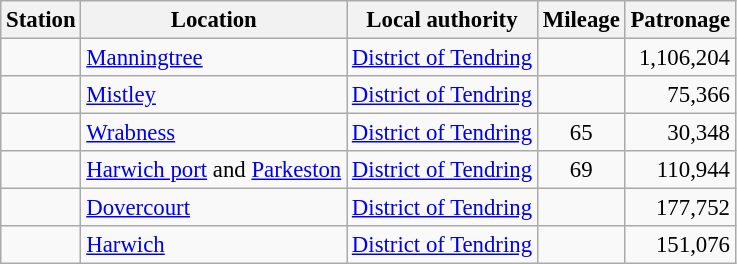<table class="wikitable sortable" style="font-size:95%;" border="1" cellpadding="1">
<tr>
<th>Station</th>
<th>Location</th>
<th>Local authority</th>
<th>Mileage</th>
<th>Patronage</th>
</tr>
<tr>
<td></td>
<td><a href='#'>Manningtree</a></td>
<td><a href='#'>District of Tendring</a></td>
<td align=center></td>
<td align=right>1,106,204</td>
</tr>
<tr>
<td></td>
<td><a href='#'>Mistley</a></td>
<td><a href='#'>District of Tendring</a></td>
<td align=center></td>
<td align=right>75,366</td>
</tr>
<tr>
<td></td>
<td><a href='#'>Wrabness</a></td>
<td><a href='#'>District of Tendring</a></td>
<td align=center>65</td>
<td align=right>30,348</td>
</tr>
<tr>
<td></td>
<td><a href='#'>Harwich port</a> and <a href='#'>Parkeston</a></td>
<td><a href='#'>District of Tendring</a></td>
<td align=center>69</td>
<td align=right>110,944</td>
</tr>
<tr>
<td></td>
<td><a href='#'>Dovercourt</a></td>
<td><a href='#'>District of Tendring</a></td>
<td align=center></td>
<td align=right>177,752</td>
</tr>
<tr>
<td></td>
<td><a href='#'>Harwich</a></td>
<td><a href='#'>District of Tendring</a></td>
<td align=center></td>
<td align=right>151,076</td>
</tr>
</table>
